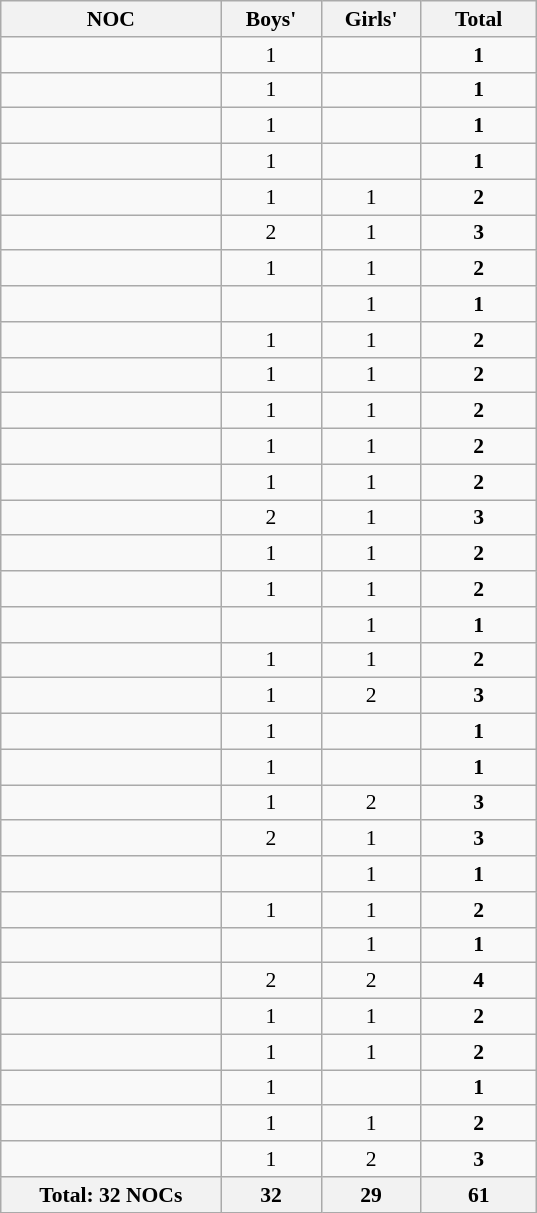<table class="wikitable" style="text-align:center; font-size:90%">
<tr>
<th width=140 align="left">NOC</th>
<th width=60>Boys'</th>
<th width=60>Girls'</th>
<th width=70>Total</th>
</tr>
<tr>
<td align=left></td>
<td>1</td>
<td></td>
<td><strong>1</strong></td>
</tr>
<tr>
<td align=left></td>
<td>1</td>
<td></td>
<td><strong>1</strong></td>
</tr>
<tr>
<td align=left></td>
<td>1</td>
<td></td>
<td><strong>1</strong></td>
</tr>
<tr>
<td align=left></td>
<td>1</td>
<td></td>
<td><strong>1</strong></td>
</tr>
<tr>
<td align=left></td>
<td>1</td>
<td>1</td>
<td><strong>2</strong></td>
</tr>
<tr>
<td align=left></td>
<td>2</td>
<td>1</td>
<td><strong>3</strong></td>
</tr>
<tr>
<td align=left></td>
<td>1</td>
<td>1</td>
<td><strong>2</strong></td>
</tr>
<tr>
<td align=left></td>
<td></td>
<td>1</td>
<td><strong>1</strong></td>
</tr>
<tr>
<td align=left></td>
<td>1</td>
<td>1</td>
<td><strong>2</strong></td>
</tr>
<tr>
<td align=left></td>
<td>1</td>
<td>1</td>
<td><strong>2</strong></td>
</tr>
<tr>
<td align=left></td>
<td>1</td>
<td>1</td>
<td><strong>2</strong></td>
</tr>
<tr>
<td align=left></td>
<td>1</td>
<td>1</td>
<td><strong>2</strong></td>
</tr>
<tr>
<td align=left></td>
<td>1</td>
<td>1</td>
<td><strong>2</strong></td>
</tr>
<tr>
<td align=left></td>
<td>2</td>
<td>1</td>
<td><strong>3</strong></td>
</tr>
<tr>
<td align=left></td>
<td>1</td>
<td>1</td>
<td><strong>2</strong></td>
</tr>
<tr>
<td align=left></td>
<td>1</td>
<td>1</td>
<td><strong>2</strong></td>
</tr>
<tr>
<td align=left></td>
<td></td>
<td>1</td>
<td><strong>1</strong></td>
</tr>
<tr>
<td align=left></td>
<td>1</td>
<td>1</td>
<td><strong>2</strong></td>
</tr>
<tr>
<td align=left></td>
<td>1</td>
<td>2</td>
<td><strong>3</strong></td>
</tr>
<tr>
<td align=left></td>
<td>1</td>
<td></td>
<td><strong>1</strong></td>
</tr>
<tr>
<td align=left></td>
<td>1</td>
<td></td>
<td><strong>1</strong></td>
</tr>
<tr>
<td align=left></td>
<td>1</td>
<td>2</td>
<td><strong>3</strong></td>
</tr>
<tr>
<td align=left></td>
<td>2</td>
<td>1</td>
<td><strong>3</strong></td>
</tr>
<tr>
<td align=left></td>
<td></td>
<td>1</td>
<td><strong>1</strong></td>
</tr>
<tr>
<td align=left></td>
<td>1</td>
<td>1</td>
<td><strong>2</strong></td>
</tr>
<tr>
<td align=left></td>
<td></td>
<td>1</td>
<td><strong>1</strong></td>
</tr>
<tr>
<td align=left></td>
<td>2</td>
<td>2</td>
<td><strong>4</strong></td>
</tr>
<tr>
<td align=left></td>
<td>1</td>
<td>1</td>
<td><strong>2</strong></td>
</tr>
<tr>
<td align=left></td>
<td>1</td>
<td>1</td>
<td><strong>2</strong></td>
</tr>
<tr>
<td align=left></td>
<td>1</td>
<td></td>
<td><strong>1</strong></td>
</tr>
<tr>
<td align=left></td>
<td>1</td>
<td>1</td>
<td><strong>2</strong></td>
</tr>
<tr>
<td align=left></td>
<td>1</td>
<td>2</td>
<td><strong>3</strong></td>
</tr>
<tr>
<th>Total: 32 NOCs</th>
<th>32</th>
<th>29</th>
<th>61</th>
</tr>
</table>
